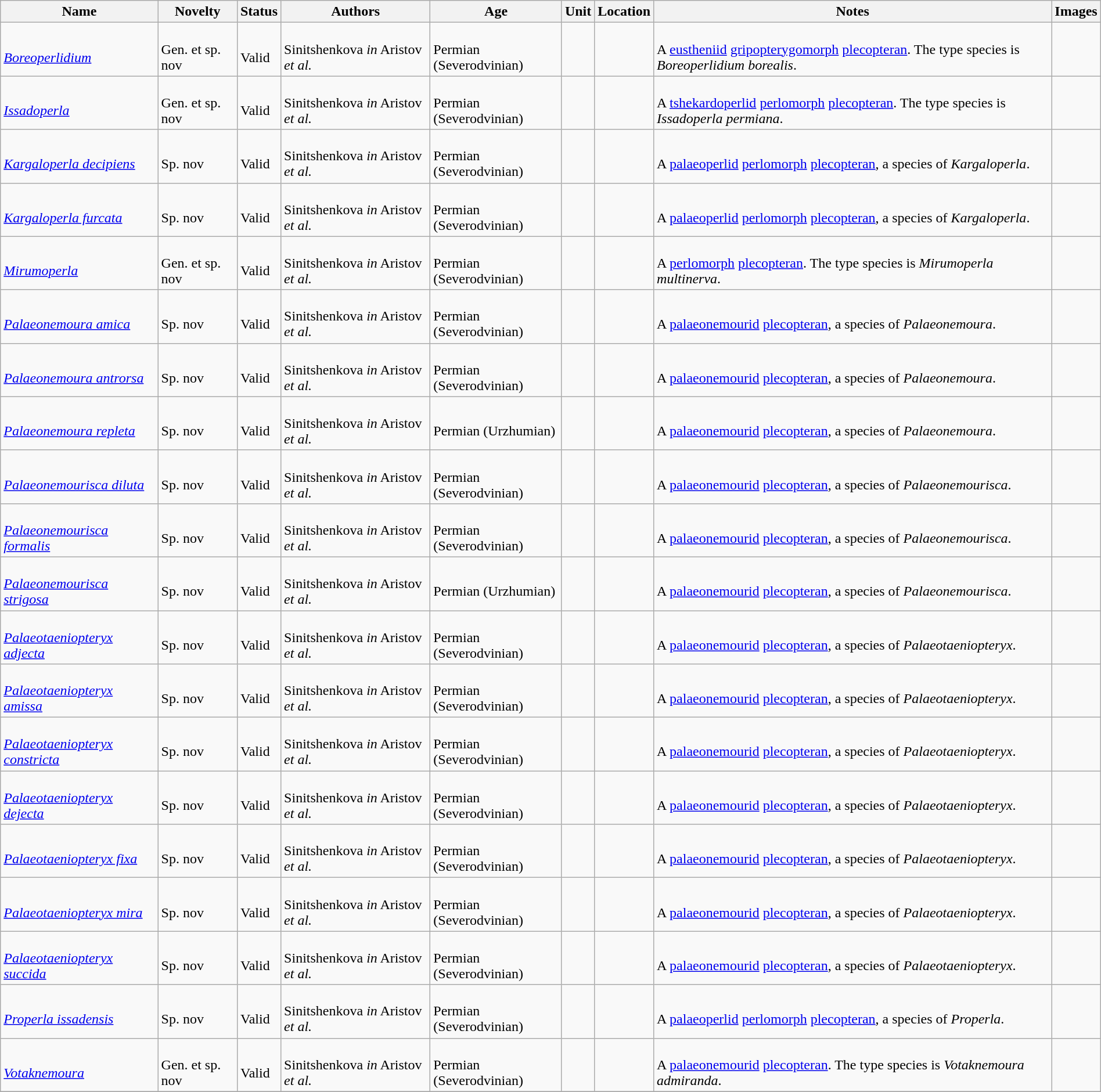<table class="wikitable sortable" align="center" width="100%">
<tr>
<th>Name</th>
<th>Novelty</th>
<th>Status</th>
<th>Authors</th>
<th>Age</th>
<th>Unit</th>
<th>Location</th>
<th>Notes</th>
<th>Images</th>
</tr>
<tr>
<td><br><em><a href='#'>Boreoperlidium</a></em></td>
<td><br>Gen. et sp. nov</td>
<td><br>Valid</td>
<td><br>Sinitshenkova <em>in</em> Aristov <em>et al.</em></td>
<td><br>Permian (Severodvinian)</td>
<td></td>
<td><br></td>
<td><br>A <a href='#'>eustheniid</a> <a href='#'>gripopterygomorph</a> <a href='#'>plecopteran</a>. The type species is <em>Boreoperlidium borealis</em>.</td>
<td></td>
</tr>
<tr>
<td><br><em><a href='#'>Issadoperla</a></em></td>
<td><br>Gen. et sp. nov</td>
<td><br>Valid</td>
<td><br>Sinitshenkova <em>in</em> Aristov <em>et al.</em></td>
<td><br>Permian (Severodvinian)</td>
<td></td>
<td><br></td>
<td><br>A <a href='#'>tshekardoperlid</a> <a href='#'>perlomorph</a> <a href='#'>plecopteran</a>. The type species is <em>Issadoperla permiana</em>.</td>
<td></td>
</tr>
<tr>
<td><br><em><a href='#'>Kargaloperla decipiens</a></em></td>
<td><br>Sp. nov</td>
<td><br>Valid</td>
<td><br>Sinitshenkova <em>in</em> Aristov <em>et al.</em></td>
<td><br>Permian (Severodvinian)</td>
<td></td>
<td><br></td>
<td><br>A <a href='#'>palaeoperlid</a> <a href='#'>perlomorph</a> <a href='#'>plecopteran</a>, a species of <em>Kargaloperla</em>.</td>
<td></td>
</tr>
<tr>
<td><br><em><a href='#'>Kargaloperla furcata</a></em></td>
<td><br>Sp. nov</td>
<td><br>Valid</td>
<td><br>Sinitshenkova <em>in</em> Aristov <em>et al.</em></td>
<td><br>Permian (Severodvinian)</td>
<td></td>
<td><br></td>
<td><br>A <a href='#'>palaeoperlid</a> <a href='#'>perlomorph</a> <a href='#'>plecopteran</a>, a species of <em>Kargaloperla</em>.</td>
<td></td>
</tr>
<tr>
<td><br><em><a href='#'>Mirumoperla</a></em></td>
<td><br>Gen. et sp. nov</td>
<td><br>Valid</td>
<td><br>Sinitshenkova <em>in</em> Aristov <em>et al.</em></td>
<td><br>Permian (Severodvinian)</td>
<td></td>
<td><br></td>
<td><br>A <a href='#'>perlomorph</a> <a href='#'>plecopteran</a>. The type species is <em>Mirumoperla multinerva</em>.</td>
<td></td>
</tr>
<tr>
<td><br><em><a href='#'>Palaeonemoura amica</a></em></td>
<td><br>Sp. nov</td>
<td><br>Valid</td>
<td><br>Sinitshenkova <em>in</em> Aristov <em>et al.</em></td>
<td><br>Permian (Severodvinian)</td>
<td></td>
<td><br></td>
<td><br>A <a href='#'>palaeonemourid</a> <a href='#'>plecopteran</a>, a species of <em>Palaeonemoura</em>.</td>
<td></td>
</tr>
<tr>
<td><br><em><a href='#'>Palaeonemoura antrorsa</a></em></td>
<td><br>Sp. nov</td>
<td><br>Valid</td>
<td><br>Sinitshenkova <em>in</em> Aristov <em>et al.</em></td>
<td><br>Permian (Severodvinian)</td>
<td></td>
<td><br></td>
<td><br>A <a href='#'>palaeonemourid</a> <a href='#'>plecopteran</a>, a species of <em>Palaeonemoura</em>.</td>
<td></td>
</tr>
<tr>
<td><br><em><a href='#'>Palaeonemoura repleta</a></em></td>
<td><br>Sp. nov</td>
<td><br>Valid</td>
<td><br>Sinitshenkova <em>in</em> Aristov <em>et al.</em></td>
<td><br>Permian (Urzhumian)</td>
<td></td>
<td><br></td>
<td><br>A <a href='#'>palaeonemourid</a> <a href='#'>plecopteran</a>, a species of <em>Palaeonemoura</em>.</td>
<td></td>
</tr>
<tr>
<td><br><em><a href='#'>Palaeonemourisca diluta</a></em></td>
<td><br>Sp. nov</td>
<td><br>Valid</td>
<td><br>Sinitshenkova <em>in</em> Aristov <em>et al.</em></td>
<td><br>Permian (Severodvinian)</td>
<td></td>
<td><br></td>
<td><br>A <a href='#'>palaeonemourid</a> <a href='#'>plecopteran</a>, a species of <em>Palaeonemourisca</em>.</td>
<td></td>
</tr>
<tr>
<td><br><em><a href='#'>Palaeonemourisca formalis</a></em></td>
<td><br>Sp. nov</td>
<td><br>Valid</td>
<td><br>Sinitshenkova <em>in</em> Aristov <em>et al.</em></td>
<td><br>Permian (Severodvinian)</td>
<td></td>
<td><br></td>
<td><br>A <a href='#'>palaeonemourid</a> <a href='#'>plecopteran</a>, a species of <em>Palaeonemourisca</em>.</td>
<td></td>
</tr>
<tr>
<td><br><em><a href='#'>Palaeonemourisca strigosa</a></em></td>
<td><br>Sp. nov</td>
<td><br>Valid</td>
<td><br>Sinitshenkova <em>in</em> Aristov <em>et al.</em></td>
<td><br>Permian (Urzhumian)</td>
<td></td>
<td><br></td>
<td><br>A <a href='#'>palaeonemourid</a> <a href='#'>plecopteran</a>, a species of <em>Palaeonemourisca</em>.</td>
<td></td>
</tr>
<tr>
<td><br><em><a href='#'>Palaeotaeniopteryx adjecta</a></em></td>
<td><br>Sp. nov</td>
<td><br>Valid</td>
<td><br>Sinitshenkova <em>in</em> Aristov <em>et al.</em></td>
<td><br>Permian (Severodvinian)</td>
<td></td>
<td><br></td>
<td><br>A <a href='#'>palaeonemourid</a> <a href='#'>plecopteran</a>, a species of <em>Palaeotaeniopteryx</em>.</td>
<td></td>
</tr>
<tr>
<td><br><em><a href='#'>Palaeotaeniopteryx amissa</a></em></td>
<td><br>Sp. nov</td>
<td><br>Valid</td>
<td><br>Sinitshenkova <em>in</em> Aristov <em>et al.</em></td>
<td><br>Permian (Severodvinian)</td>
<td></td>
<td><br></td>
<td><br>A <a href='#'>palaeonemourid</a> <a href='#'>plecopteran</a>, a species of <em>Palaeotaeniopteryx</em>.</td>
<td></td>
</tr>
<tr>
<td><br><em><a href='#'>Palaeotaeniopteryx constricta</a></em></td>
<td><br>Sp. nov</td>
<td><br>Valid</td>
<td><br>Sinitshenkova <em>in</em> Aristov <em>et al.</em></td>
<td><br>Permian (Severodvinian)</td>
<td></td>
<td><br></td>
<td><br>A <a href='#'>palaeonemourid</a> <a href='#'>plecopteran</a>, a species of <em>Palaeotaeniopteryx</em>.</td>
<td></td>
</tr>
<tr>
<td><br><em><a href='#'>Palaeotaeniopteryx dejecta</a></em></td>
<td><br>Sp. nov</td>
<td><br>Valid</td>
<td><br>Sinitshenkova <em>in</em> Aristov <em>et al.</em></td>
<td><br>Permian (Severodvinian)</td>
<td></td>
<td><br></td>
<td><br>A <a href='#'>palaeonemourid</a> <a href='#'>plecopteran</a>, a species of <em>Palaeotaeniopteryx</em>.</td>
<td></td>
</tr>
<tr>
<td><br><em><a href='#'>Palaeotaeniopteryx fixa</a></em></td>
<td><br>Sp. nov</td>
<td><br>Valid</td>
<td><br>Sinitshenkova <em>in</em> Aristov <em>et al.</em></td>
<td><br>Permian (Severodvinian)</td>
<td></td>
<td><br></td>
<td><br>A <a href='#'>palaeonemourid</a> <a href='#'>plecopteran</a>, a species of <em>Palaeotaeniopteryx</em>.</td>
<td></td>
</tr>
<tr>
<td><br><em><a href='#'>Palaeotaeniopteryx mira</a></em></td>
<td><br>Sp. nov</td>
<td><br>Valid</td>
<td><br>Sinitshenkova <em>in</em> Aristov <em>et al.</em></td>
<td><br>Permian (Severodvinian)</td>
<td></td>
<td><br></td>
<td><br>A <a href='#'>palaeonemourid</a> <a href='#'>plecopteran</a>, a species of <em>Palaeotaeniopteryx</em>.</td>
<td></td>
</tr>
<tr>
<td><br><em><a href='#'>Palaeotaeniopteryx succida</a></em></td>
<td><br>Sp. nov</td>
<td><br>Valid</td>
<td><br>Sinitshenkova <em>in</em> Aristov <em>et al.</em></td>
<td><br>Permian (Severodvinian)</td>
<td></td>
<td><br></td>
<td><br>A <a href='#'>palaeonemourid</a> <a href='#'>plecopteran</a>, a species of <em>Palaeotaeniopteryx</em>.</td>
<td></td>
</tr>
<tr>
<td><br><em><a href='#'>Properla issadensis</a></em></td>
<td><br>Sp. nov</td>
<td><br>Valid</td>
<td><br>Sinitshenkova <em>in</em> Aristov <em>et al.</em></td>
<td><br>Permian (Severodvinian)</td>
<td></td>
<td><br></td>
<td><br>A <a href='#'>palaeoperlid</a> <a href='#'>perlomorph</a> <a href='#'>plecopteran</a>, a species of <em>Properla</em>.</td>
<td></td>
</tr>
<tr>
<td><br><em><a href='#'>Votaknemoura</a></em></td>
<td><br>Gen. et sp. nov</td>
<td><br>Valid</td>
<td><br>Sinitshenkova <em>in</em> Aristov <em>et al.</em></td>
<td><br>Permian (Severodvinian)</td>
<td></td>
<td><br></td>
<td><br>A <a href='#'>palaeonemourid</a> <a href='#'>plecopteran</a>. The type species is <em>Votaknemoura admiranda</em>.</td>
<td></td>
</tr>
<tr>
</tr>
</table>
